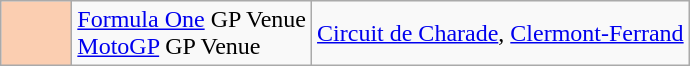<table class="wikitable">
<tr>
<td width=40px align=center style="background-color:#FBCEB1"></td>
<td><a href='#'>Formula One</a> GP Venue<br><a href='#'>MotoGP</a> GP Venue</td>
<td><a href='#'>Circuit de Charade</a>, <a href='#'>Clermont-Ferrand</a></td>
</tr>
</table>
